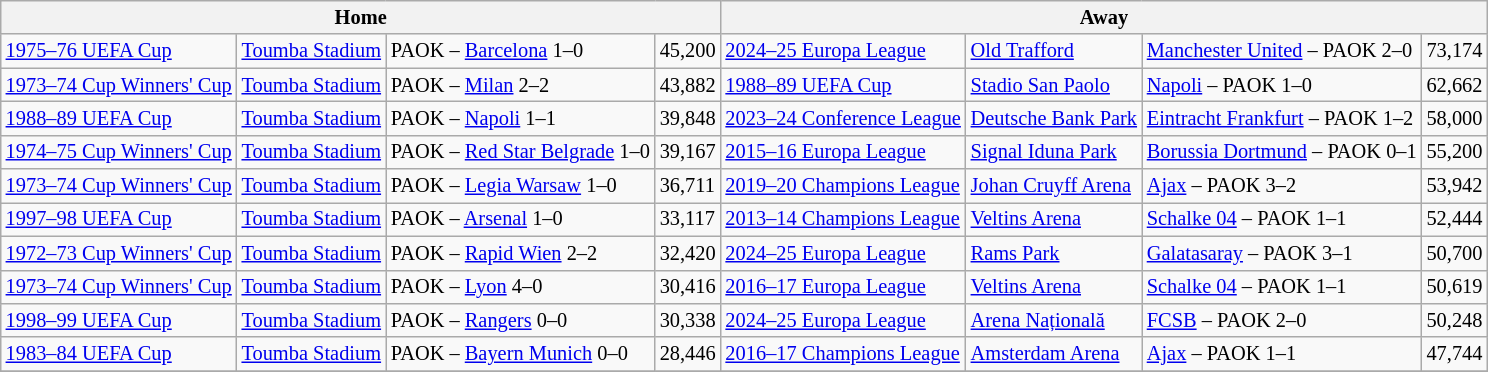<table class="wikitable" style="text-align: left; font-size:85%">
<tr>
<th colspan=4>Home</th>
<th colspan=4>Away</th>
</tr>
<tr>
<td><a href='#'>1975–76 UEFA Cup</a></td>
<td><a href='#'>Toumba Stadium</a></td>
<td> PAOK – <a href='#'>Barcelona</a> 1–0</td>
<td>45,200</td>
<td><a href='#'>2024–25 Europa League</a></td>
<td><a href='#'>Old Trafford</a></td>
<td> <a href='#'>Manchester United</a> – PAOK 2–0</td>
<td>73,174</td>
</tr>
<tr>
<td><a href='#'>1973–74 Cup Winners' Cup</a></td>
<td><a href='#'>Toumba Stadium</a></td>
<td> PAOK – <a href='#'>Milan</a> 2–2</td>
<td>43,882</td>
<td><a href='#'>1988–89 UEFA Cup</a></td>
<td><a href='#'>Stadio San Paolo</a></td>
<td> <a href='#'>Napoli</a> – PAOK 1–0</td>
<td>62,662</td>
</tr>
<tr>
<td><a href='#'>1988–89 UEFA Cup</a></td>
<td><a href='#'>Toumba Stadium</a></td>
<td> PAOK – <a href='#'>Napoli</a> 1–1</td>
<td>39,848</td>
<td><a href='#'>2023–24 Conference League</a></td>
<td><a href='#'>Deutsche Bank Park</a></td>
<td> <a href='#'>Eintracht Frankfurt</a> – PAOK 1–2</td>
<td>58,000</td>
</tr>
<tr>
<td><a href='#'>1974–75 Cup Winners' Cup</a></td>
<td><a href='#'>Toumba Stadium</a></td>
<td> PAOK – <a href='#'>Red Star Belgrade</a> 1–0</td>
<td>39,167</td>
<td><a href='#'>2015–16 Europa League</a></td>
<td><a href='#'>Signal Iduna Park</a></td>
<td> <a href='#'>Borussia Dortmund</a> – PAOK 0–1</td>
<td>55,200</td>
</tr>
<tr>
<td><a href='#'>1973–74 Cup Winners' Cup</a></td>
<td><a href='#'>Toumba Stadium</a></td>
<td> PAOK – <a href='#'>Legia Warsaw</a> 1–0</td>
<td>36,711</td>
<td><a href='#'>2019–20 Champions League</a></td>
<td><a href='#'>Johan Cruyff Arena</a></td>
<td> <a href='#'>Ajax</a> – PAOK 3–2</td>
<td>53,942</td>
</tr>
<tr>
<td><a href='#'>1997–98 UEFA Cup</a></td>
<td><a href='#'>Toumba Stadium</a></td>
<td> PAOK – <a href='#'>Arsenal</a> 1–0</td>
<td>33,117</td>
<td><a href='#'>2013–14 Champions League</a></td>
<td><a href='#'>Veltins Arena</a></td>
<td> <a href='#'>Schalke 04</a> – PAOK 1–1</td>
<td>52,444</td>
</tr>
<tr>
<td><a href='#'>1972–73 Cup Winners' Cup</a></td>
<td><a href='#'>Toumba Stadium</a></td>
<td> PAOK – <a href='#'>Rapid Wien</a> 2–2</td>
<td>32,420</td>
<td><a href='#'>2024–25 Europa League</a></td>
<td><a href='#'>Rams Park</a></td>
<td> <a href='#'>Galatasaray</a> – PAOK 3–1</td>
<td>50,700</td>
</tr>
<tr>
<td><a href='#'>1973–74 Cup Winners' Cup</a></td>
<td><a href='#'>Toumba Stadium</a></td>
<td> PAOK – <a href='#'>Lyon</a> 4–0</td>
<td>30,416</td>
<td><a href='#'>2016–17 Europa League</a></td>
<td><a href='#'>Veltins Arena</a></td>
<td> <a href='#'>Schalke 04</a> – PAOK 1–1</td>
<td>50,619</td>
</tr>
<tr>
<td><a href='#'>1998–99 UEFA Cup</a></td>
<td><a href='#'>Toumba Stadium</a></td>
<td> PAOK – <a href='#'>Rangers</a> 0–0</td>
<td>30,338</td>
<td><a href='#'>2024–25 Europa League</a></td>
<td><a href='#'>Arena Națională</a></td>
<td> <a href='#'>FCSB</a> – PAOK 2–0</td>
<td>50,248</td>
</tr>
<tr>
<td><a href='#'>1983–84 UEFA Cup</a></td>
<td><a href='#'>Toumba Stadium</a></td>
<td> PAOK – <a href='#'>Bayern Munich</a> 0–0</td>
<td>28,446</td>
<td><a href='#'>2016–17 Champions League</a></td>
<td><a href='#'>Amsterdam Arena</a></td>
<td> <a href='#'>Ajax</a> – PAOK 1–1</td>
<td>47,744</td>
</tr>
<tr>
</tr>
</table>
